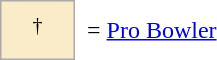<table border=0 cellspacing="0" cellpadding="8">
<tr>
<td style="background-color:#faecc8; border:1px solid #aaaaaa; width:2em;" align=center><sup>†</sup></td>
<td>= <a href='#'>Pro Bowler</a></td>
</tr>
</table>
